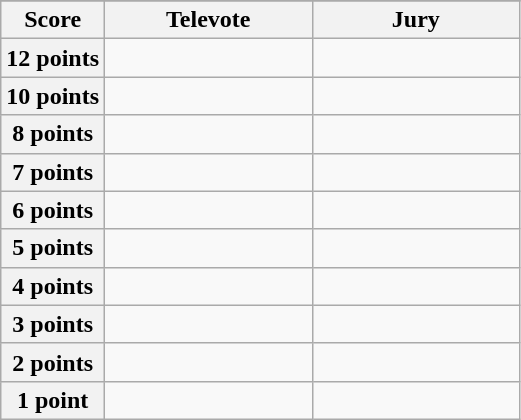<table class="wikitable">
<tr>
</tr>
<tr>
<th scope="col" width="20%">Score</th>
<th scope="col" width="40%">Televote</th>
<th scope="col" width="40%">Jury</th>
</tr>
<tr>
<th scope="row">12 points</th>
<td></td>
<td></td>
</tr>
<tr>
<th scope="row">10 points</th>
<td></td>
<td></td>
</tr>
<tr>
<th scope="row">8 points</th>
<td></td>
<td></td>
</tr>
<tr>
<th scope="row">7 points</th>
<td></td>
<td></td>
</tr>
<tr>
<th scope="row">6 points</th>
<td></td>
<td></td>
</tr>
<tr>
<th scope="row">5 points</th>
<td></td>
<td></td>
</tr>
<tr>
<th scope="row">4 points</th>
<td></td>
<td></td>
</tr>
<tr>
<th scope="row">3 points</th>
<td></td>
<td></td>
</tr>
<tr>
<th scope="row">2 points</th>
<td></td>
<td></td>
</tr>
<tr>
<th scope="row">1 point</th>
<td></td>
<td></td>
</tr>
</table>
